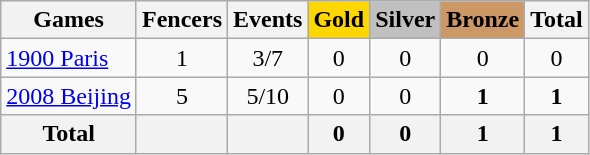<table class="wikitable sortable" style="text-align:center">
<tr>
<th>Games</th>
<th>Fencers</th>
<th>Events</th>
<th style="background-color:gold;">Gold</th>
<th style="background-color:silver;">Silver</th>
<th style="background-color:#c96;">Bronze</th>
<th>Total</th>
</tr>
<tr>
<td align=left><a href='#'>1900 Paris</a></td>
<td>1</td>
<td>3/7</td>
<td>0</td>
<td>0</td>
<td>0</td>
<td>0</td>
</tr>
<tr>
<td align=left><a href='#'>2008 Beijing</a></td>
<td>5</td>
<td>5/10</td>
<td>0</td>
<td>0</td>
<td><strong>1</strong></td>
<td><strong>1</strong></td>
</tr>
<tr>
<th>Total</th>
<th></th>
<th></th>
<th>0</th>
<th>0</th>
<th>1</th>
<th>1</th>
</tr>
</table>
